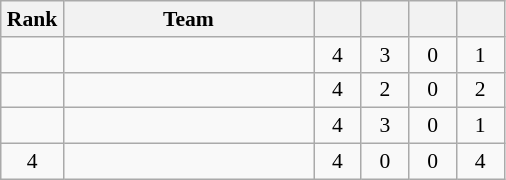<table class="wikitable" style="text-align: center; font-size:90% ">
<tr>
<th width=35>Rank</th>
<th width=160>Team</th>
<th width=25></th>
<th width=25></th>
<th width=25></th>
<th width=25></th>
</tr>
<tr>
<td></td>
<td align=left></td>
<td>4</td>
<td>3</td>
<td>0</td>
<td>1</td>
</tr>
<tr>
<td></td>
<td align=left></td>
<td>4</td>
<td>2</td>
<td>0</td>
<td>2</td>
</tr>
<tr>
<td></td>
<td align=left></td>
<td>4</td>
<td>3</td>
<td>0</td>
<td>1</td>
</tr>
<tr>
<td>4</td>
<td align=left></td>
<td>4</td>
<td>0</td>
<td>0</td>
<td>4</td>
</tr>
</table>
